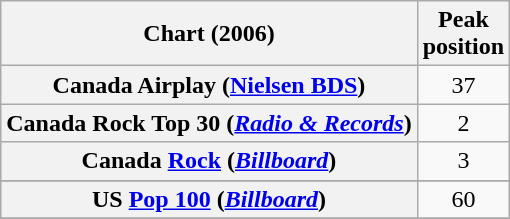<table class="wikitable sortable plainrowheaders" style="text-align:center">
<tr>
<th scope="col">Chart (2006)</th>
<th scope="col">Peak<br>position</th>
</tr>
<tr>
<th scope="row">Canada Airplay (<a href='#'>Nielsen BDS</a>)</th>
<td>37</td>
</tr>
<tr>
<th scope="row">Canada Rock Top 30 (<em><a href='#'>Radio & Records</a></em>)</th>
<td>2</td>
</tr>
<tr>
<th scope="row">Canada <a href='#'>Rock</a> (<em><a href='#'>Billboard</a></em>)</th>
<td>3</td>
</tr>
<tr>
</tr>
<tr>
</tr>
<tr>
</tr>
<tr>
<th scope="row">US <a href='#'>Pop 100</a> (<em><a href='#'>Billboard</a></em>)</th>
<td>60</td>
</tr>
<tr>
</tr>
</table>
